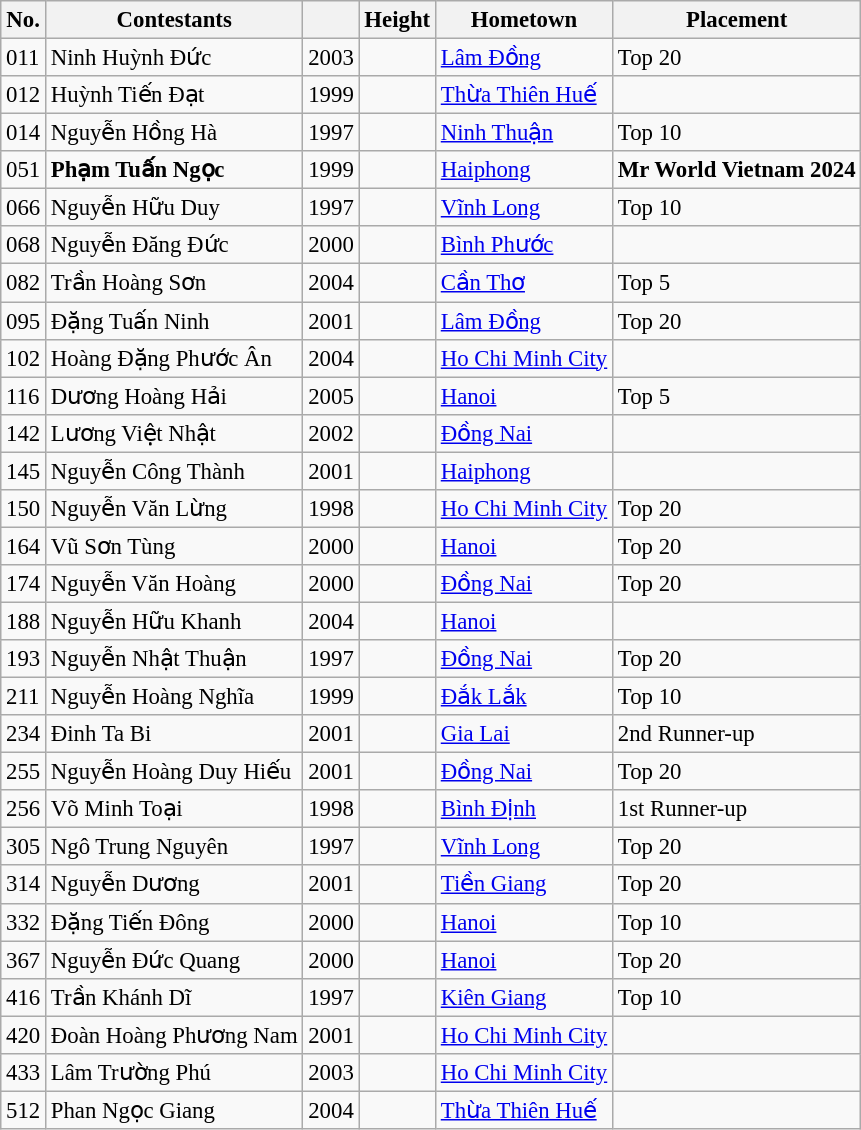<table class="wikitable sortable" style="font-size: 95%;">
<tr>
<th>No.</th>
<th>Contestants</th>
<th></th>
<th>Height</th>
<th>Hometown</th>
<th>Placement</th>
</tr>
<tr>
<td>011</td>
<td>Ninh Huỳnh Đức</td>
<td>2003</td>
<td></td>
<td><a href='#'>Lâm Đồng</a></td>
<td>Top 20</td>
</tr>
<tr>
<td>012</td>
<td>Huỳnh Tiến Đạt</td>
<td>1999</td>
<td></td>
<td><a href='#'>Thừa Thiên Huế</a></td>
<td></td>
</tr>
<tr>
<td>014</td>
<td>Nguyễn Hồng Hà</td>
<td>1997</td>
<td></td>
<td><a href='#'>Ninh Thuận</a></td>
<td>Top 10</td>
</tr>
<tr>
<td>051</td>
<td><strong>Phạm Tuấn Ngọc</strong></td>
<td>1999</td>
<td></td>
<td><a href='#'>Haiphong</a></td>
<td><strong>Mr World Vietnam 2024</strong></td>
</tr>
<tr>
<td>066</td>
<td>Nguyễn Hữu Duy</td>
<td>1997</td>
<td></td>
<td><a href='#'>Vĩnh Long</a></td>
<td>Top 10</td>
</tr>
<tr>
<td>068</td>
<td>Nguyễn Đăng Đức</td>
<td>2000</td>
<td></td>
<td><a href='#'>Bình Phước</a></td>
<td></td>
</tr>
<tr>
<td>082</td>
<td>Trần Hoàng Sơn</td>
<td>2004</td>
<td></td>
<td><a href='#'>Cần Thơ</a></td>
<td>Top 5</td>
</tr>
<tr>
<td>095</td>
<td>Đặng Tuấn Ninh</td>
<td>2001</td>
<td></td>
<td><a href='#'>Lâm Đồng</a></td>
<td>Top 20</td>
</tr>
<tr>
<td>102</td>
<td>Hoàng Đặng Phước Ân</td>
<td>2004</td>
<td></td>
<td><a href='#'>Ho Chi Minh City</a></td>
<td></td>
</tr>
<tr>
<td>116</td>
<td>Dương Hoàng Hải</td>
<td>2005</td>
<td></td>
<td><a href='#'>Hanoi</a></td>
<td>Top 5</td>
</tr>
<tr>
<td>142</td>
<td>Lương Việt Nhật</td>
<td>2002</td>
<td></td>
<td><a href='#'>Đồng Nai</a></td>
<td></td>
</tr>
<tr>
<td>145</td>
<td>Nguyễn Công Thành</td>
<td>2001</td>
<td></td>
<td><a href='#'>Haiphong</a></td>
<td></td>
</tr>
<tr>
<td>150</td>
<td>Nguyễn Văn Lừng</td>
<td>1998</td>
<td></td>
<td><a href='#'>Ho Chi Minh City</a></td>
<td>Top 20</td>
</tr>
<tr>
<td>164</td>
<td>Vũ Sơn Tùng</td>
<td>2000</td>
<td></td>
<td><a href='#'>Hanoi</a></td>
<td>Top 20</td>
</tr>
<tr>
<td>174</td>
<td>Nguyễn Văn Hoàng</td>
<td>2000</td>
<td></td>
<td><a href='#'>Đồng Nai</a></td>
<td>Top 20</td>
</tr>
<tr>
<td>188</td>
<td>Nguyễn Hữu Khanh</td>
<td>2004</td>
<td></td>
<td><a href='#'>Hanoi</a></td>
<td></td>
</tr>
<tr>
<td>193</td>
<td>Nguyễn Nhật Thuận</td>
<td>1997</td>
<td></td>
<td><a href='#'>Đồng Nai</a></td>
<td>Top 20</td>
</tr>
<tr>
<td>211</td>
<td>Nguyễn Hoàng Nghĩa</td>
<td>1999</td>
<td></td>
<td><a href='#'>Đắk Lắk</a></td>
<td>Top 10</td>
</tr>
<tr>
<td>234</td>
<td>Đinh Ta Bi</td>
<td>2001</td>
<td></td>
<td><a href='#'>Gia Lai</a></td>
<td>2nd Runner-up</td>
</tr>
<tr>
<td>255</td>
<td>Nguyễn Hoàng Duy Hiếu</td>
<td>2001</td>
<td></td>
<td><a href='#'>Đồng Nai</a></td>
<td>Top 20</td>
</tr>
<tr>
<td>256</td>
<td>Võ Minh Toại</td>
<td>1998</td>
<td></td>
<td><a href='#'>Bình Định</a></td>
<td>1st Runner-up</td>
</tr>
<tr>
<td>305</td>
<td>Ngô Trung Nguyên</td>
<td>1997</td>
<td></td>
<td><a href='#'>Vĩnh Long</a></td>
<td>Top 20</td>
</tr>
<tr>
<td>314</td>
<td>Nguyễn Dương</td>
<td>2001</td>
<td></td>
<td><a href='#'>Tiền Giang</a></td>
<td>Top 20</td>
</tr>
<tr>
<td>332</td>
<td>Đặng Tiến Đông</td>
<td>2000</td>
<td></td>
<td><a href='#'>Hanoi</a></td>
<td>Top 10</td>
</tr>
<tr>
<td>367</td>
<td>Nguyễn Đức Quang</td>
<td>2000</td>
<td></td>
<td><a href='#'>Hanoi</a></td>
<td>Top 20</td>
</tr>
<tr>
<td>416</td>
<td>Trần Khánh Dĩ</td>
<td>1997</td>
<td></td>
<td><a href='#'>Kiên Giang</a></td>
<td>Top 10</td>
</tr>
<tr>
<td>420</td>
<td>Đoàn Hoàng Phương Nam</td>
<td>2001</td>
<td></td>
<td><a href='#'>Ho Chi Minh City</a></td>
<td></td>
</tr>
<tr>
<td>433</td>
<td>Lâm Trường Phú</td>
<td>2003</td>
<td></td>
<td><a href='#'>Ho Chi Minh City</a></td>
<td></td>
</tr>
<tr>
<td>512</td>
<td>Phan Ngọc Giang</td>
<td>2004</td>
<td></td>
<td><a href='#'>Thừa Thiên Huế</a></td>
<td></td>
</tr>
</table>
